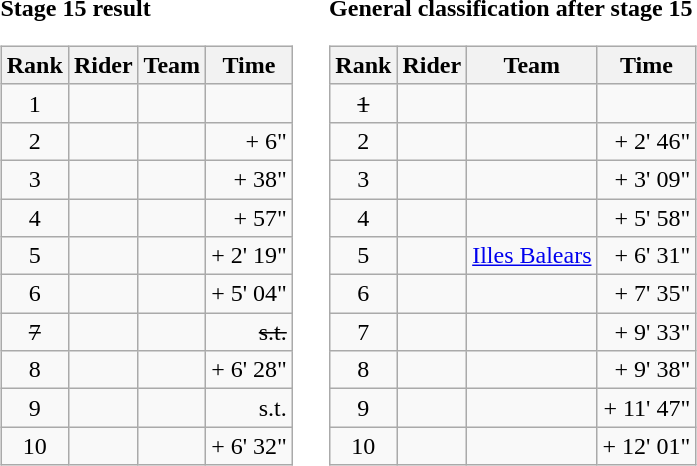<table>
<tr>
<td><strong>Stage 15 result</strong><br><table class="wikitable">
<tr>
<th scope="col">Rank</th>
<th scope="col">Rider</th>
<th scope="col">Team</th>
<th scope="col">Time</th>
</tr>
<tr>
<td style="text-align:center;">1</td>
<td></td>
<td></td>
<td style="text-align:right;"></td>
</tr>
<tr>
<td style="text-align:center;">2</td>
<td></td>
<td></td>
<td style="text-align:right;">+ 6"</td>
</tr>
<tr>
<td style="text-align:center;">3</td>
<td></td>
<td></td>
<td style="text-align:right;">+ 38"</td>
</tr>
<tr>
<td style="text-align:center;">4</td>
<td></td>
<td></td>
<td style="text-align:right;">+ 57"</td>
</tr>
<tr>
<td style="text-align:center;">5</td>
<td></td>
<td></td>
<td style="text-align:right;">+ 2' 19"</td>
</tr>
<tr>
<td style="text-align:center;">6</td>
<td></td>
<td></td>
<td style="text-align:right;">+ 5' 04"</td>
</tr>
<tr>
<td style="text-align:center;"><del>7</del></td>
<td><del></del> </td>
<td><del></del></td>
<td style="text-align:right;"><del>s.t.</del></td>
</tr>
<tr>
<td style="text-align:center;">8</td>
<td></td>
<td></td>
<td style="text-align:right;">+ 6' 28"</td>
</tr>
<tr>
<td style="text-align:center;">9</td>
<td></td>
<td></td>
<td style="text-align:right;">s.t.</td>
</tr>
<tr>
<td style="text-align:center;">10</td>
<td></td>
<td></td>
<td style="text-align:right;">+ 6' 32"</td>
</tr>
</table>
</td>
<td></td>
<td><strong>General classification after stage 15</strong><br><table class="wikitable">
<tr>
<th scope="col">Rank</th>
<th scope="col">Rider</th>
<th scope="col">Team</th>
<th scope="col">Time</th>
</tr>
<tr>
<td style="text-align:center;"><del>1</del></td>
<td><del></del> </td>
<td><del></del></td>
<td style="text-align:right;"><del></del></td>
</tr>
<tr>
<td style="text-align:center;">2</td>
<td></td>
<td></td>
<td style="text-align:right;">+ 2' 46"</td>
</tr>
<tr>
<td style="text-align:center;">3</td>
<td></td>
<td></td>
<td style="text-align:right;">+ 3' 09"</td>
</tr>
<tr>
<td style="text-align:center;">4</td>
<td></td>
<td></td>
<td style="text-align:right;">+ 5' 58"</td>
</tr>
<tr>
<td style="text-align:center;">5</td>
<td></td>
<td><a href='#'>Illes Balears</a></td>
<td style="text-align:right;">+ 6' 31"</td>
</tr>
<tr>
<td style="text-align:center;">6</td>
<td></td>
<td></td>
<td style="text-align:right;">+ 7' 35"</td>
</tr>
<tr>
<td style="text-align:center;">7</td>
<td></td>
<td></td>
<td style="text-align:right;">+ 9' 33"</td>
</tr>
<tr>
<td style="text-align:center;">8</td>
<td></td>
<td></td>
<td style="text-align:right;">+ 9' 38"</td>
</tr>
<tr>
<td style="text-align:center;">9</td>
<td></td>
<td></td>
<td style="text-align:right;">+ 11' 47"</td>
</tr>
<tr>
<td style="text-align:center;">10</td>
<td></td>
<td></td>
<td style="text-align:right;">+ 12' 01"</td>
</tr>
</table>
</td>
</tr>
</table>
